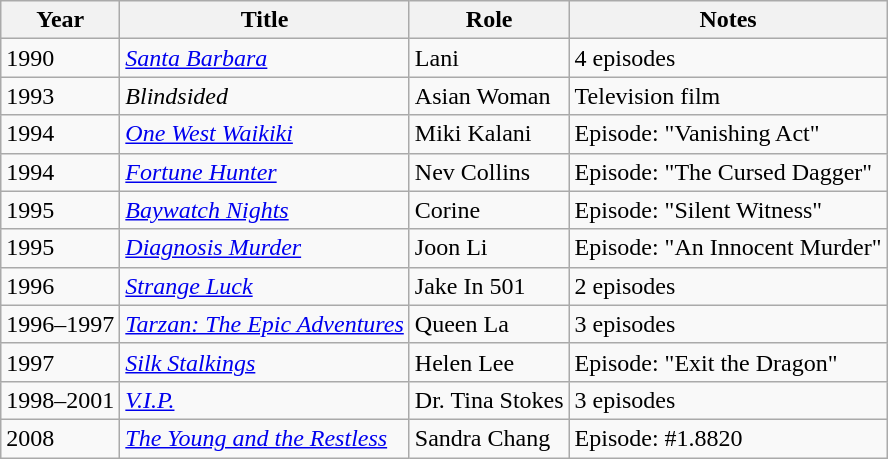<table class="wikitable sortable">
<tr>
<th>Year</th>
<th>Title</th>
<th>Role</th>
<th class="unsortable">Notes</th>
</tr>
<tr>
<td>1990</td>
<td><em><a href='#'>Santa Barbara</a></em></td>
<td>Lani</td>
<td>4 episodes</td>
</tr>
<tr>
<td>1993</td>
<td><em>Blindsided</em></td>
<td>Asian Woman</td>
<td>Television film</td>
</tr>
<tr>
<td>1994</td>
<td><em><a href='#'>One West Waikiki</a></em></td>
<td>Miki Kalani</td>
<td>Episode: "Vanishing Act"</td>
</tr>
<tr>
<td>1994</td>
<td><em><a href='#'>Fortune Hunter</a></em></td>
<td>Nev Collins</td>
<td>Episode: "The Cursed Dagger"</td>
</tr>
<tr>
<td>1995</td>
<td><em><a href='#'>Baywatch Nights</a></em></td>
<td>Corine</td>
<td>Episode: "Silent Witness"</td>
</tr>
<tr>
<td>1995</td>
<td><em><a href='#'>Diagnosis Murder</a></em></td>
<td>Joon Li</td>
<td>Episode: "An Innocent Murder"</td>
</tr>
<tr>
<td>1996</td>
<td><em><a href='#'>Strange Luck</a></em></td>
<td>Jake In 501</td>
<td>2 episodes</td>
</tr>
<tr>
<td>1996–1997</td>
<td><em><a href='#'>Tarzan: The Epic Adventures</a></em></td>
<td>Queen La</td>
<td>3 episodes</td>
</tr>
<tr>
<td>1997</td>
<td><em><a href='#'>Silk Stalkings</a></em></td>
<td>Helen Lee</td>
<td>Episode: "Exit the Dragon"</td>
</tr>
<tr>
<td>1998–2001</td>
<td><em><a href='#'>V.I.P.</a></em></td>
<td>Dr. Tina Stokes</td>
<td>3 episodes</td>
</tr>
<tr>
<td>2008</td>
<td><em><a href='#'>The Young and the Restless</a></em></td>
<td>Sandra Chang</td>
<td>Episode: #1.8820</td>
</tr>
</table>
